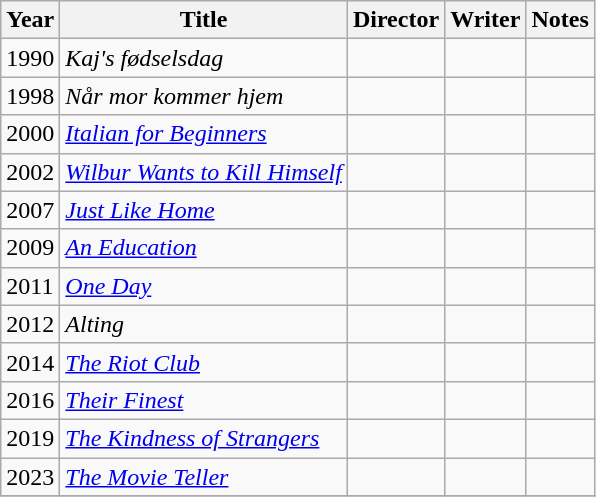<table class="wikitable">
<tr>
<th>Year</th>
<th>Title</th>
<th>Director</th>
<th>Writer</th>
<th>Notes</th>
</tr>
<tr>
<td>1990</td>
<td><em>Kaj's fødselsdag</em></td>
<td></td>
<td></td>
<td></td>
</tr>
<tr>
<td>1998</td>
<td><em>Når mor kommer hjem</em></td>
<td></td>
<td></td>
<td></td>
</tr>
<tr>
<td>2000</td>
<td><em><a href='#'>Italian for Beginners</a></em></td>
<td></td>
<td></td>
<td></td>
</tr>
<tr>
<td>2002</td>
<td><em><a href='#'>Wilbur Wants to Kill Himself</a></em></td>
<td></td>
<td></td>
<td></td>
</tr>
<tr>
<td>2007</td>
<td><em><a href='#'>Just Like Home</a></em></td>
<td></td>
<td></td>
<td></td>
</tr>
<tr>
<td>2009</td>
<td><em><a href='#'>An Education</a></em></td>
<td></td>
<td></td>
<td></td>
</tr>
<tr>
<td>2011</td>
<td><em><a href='#'>One Day</a></em></td>
<td></td>
<td></td>
<td></td>
</tr>
<tr>
<td>2012</td>
<td><em>Alting</em></td>
<td></td>
<td></td>
<td></td>
</tr>
<tr>
<td>2014</td>
<td><em><a href='#'>The Riot Club</a></em></td>
<td></td>
<td></td>
<td></td>
</tr>
<tr>
<td>2016</td>
<td><em><a href='#'>Their Finest</a></em></td>
<td></td>
<td></td>
<td></td>
</tr>
<tr>
<td>2019</td>
<td><em><a href='#'>The Kindness of Strangers</a></em></td>
<td></td>
<td></td>
<td></td>
</tr>
<tr>
<td>2023</td>
<td><em><a href='#'>The Movie Teller</a></em></td>
<td></td>
<td></td>
<td></td>
</tr>
<tr>
</tr>
</table>
